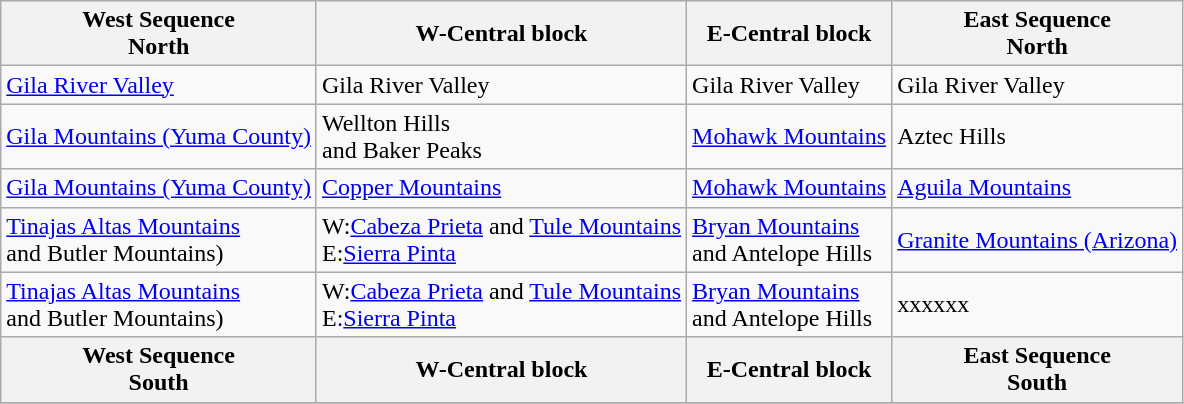<table class="wikitable">
<tr>
<th>West Sequence<br>North</th>
<th>W-Central block</th>
<th>E-Central block</th>
<th>East Sequence<br>North</th>
</tr>
<tr>
<td><a href='#'>Gila River Valley</a></td>
<td>Gila River Valley</td>
<td>Gila River Valley</td>
<td>Gila River Valley</td>
</tr>
<tr>
<td><a href='#'>Gila Mountains (Yuma County)</a></td>
<td>Wellton Hills<br>and Baker Peaks</td>
<td><a href='#'>Mohawk Mountains</a></td>
<td>Aztec Hills</td>
</tr>
<tr>
<td><a href='#'>Gila Mountains (Yuma County)</a></td>
<td><a href='#'>Copper Mountains</a></td>
<td><a href='#'>Mohawk Mountains</a></td>
<td><a href='#'>Aguila Mountains</a></td>
</tr>
<tr>
<td><a href='#'>Tinajas Altas Mountains</a><br>and Butler Mountains)</td>
<td>W:<a href='#'>Cabeza Prieta</a> and <a href='#'>Tule Mountains</a><br>E:<a href='#'>Sierra Pinta</a></td>
<td><a href='#'>Bryan Mountains</a><br>and Antelope Hills</td>
<td><a href='#'>Granite Mountains (Arizona)</a></td>
</tr>
<tr>
<td><a href='#'>Tinajas Altas Mountains</a><br>and Butler Mountains)</td>
<td>W:<a href='#'>Cabeza Prieta</a> and <a href='#'>Tule Mountains</a><br>E:<a href='#'>Sierra Pinta</a></td>
<td><a href='#'>Bryan Mountains</a><br>and Antelope Hills</td>
<td>xxxxxx</td>
</tr>
<tr>
<th>West Sequence<br>South</th>
<th>W-Central block</th>
<th>E-Central block</th>
<th>East Sequence<br>South</th>
</tr>
<tr>
</tr>
</table>
